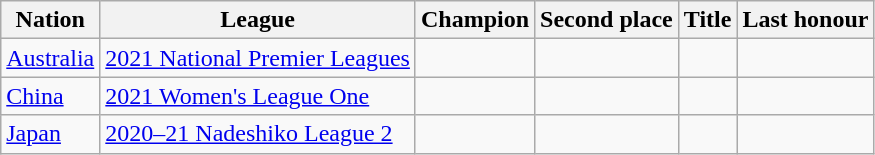<table class="wikitable sortable">
<tr>
<th>Nation</th>
<th>League</th>
<th>Champion</th>
<th>Second place</th>
<th data-sort-type="number">Title</th>
<th>Last honour</th>
</tr>
<tr>
<td> <a href='#'>Australia</a></td>
<td><a href='#'>2021 National Premier Leagues</a></td>
<td></td>
<td></td>
<td></td>
<td></td>
</tr>
<tr>
<td> <a href='#'>China</a></td>
<td><a href='#'>2021 Women's League One</a></td>
<td></td>
<td></td>
<td></td>
<td></td>
</tr>
<tr>
<td> <a href='#'>Japan</a></td>
<td><a href='#'>2020–21 Nadeshiko League 2</a></td>
<td></td>
<td></td>
<td></td>
<td></td>
</tr>
</table>
